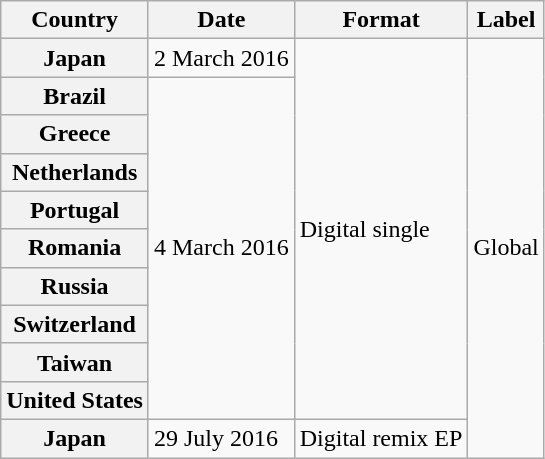<table class="wikitable plainrowheaders unsortable">
<tr>
<th>Country</th>
<th>Date</th>
<th>Format</th>
<th>Label</th>
</tr>
<tr>
<th scope="row" rowspan="1">Japan</th>
<td rowspan="1">2 March 2016</td>
<td rowspan="10">Digital single</td>
<td rowspan="11">Global</td>
</tr>
<tr>
<th scope="row" rowspan="1">Brazil</th>
<td rowspan="9">4 March 2016</td>
</tr>
<tr>
<th scope="row" rowspan="1">Greece</th>
</tr>
<tr>
<th scope="row" rowspan="1">Netherlands</th>
</tr>
<tr>
<th scope="row" rowspan="1">Portugal</th>
</tr>
<tr>
<th scope="row" rowspan="1">Romania</th>
</tr>
<tr>
<th scope="row" rowspan="1">Russia</th>
</tr>
<tr>
<th scope="row" rowspan="1">Switzerland</th>
</tr>
<tr>
<th scope="row" rowspan="1">Taiwan</th>
</tr>
<tr>
<th scope="row" rowspan="1">United States</th>
</tr>
<tr>
<th scope="row" rowspan="1">Japan</th>
<td>29 July 2016</td>
<td>Digital remix EP</td>
</tr>
</table>
